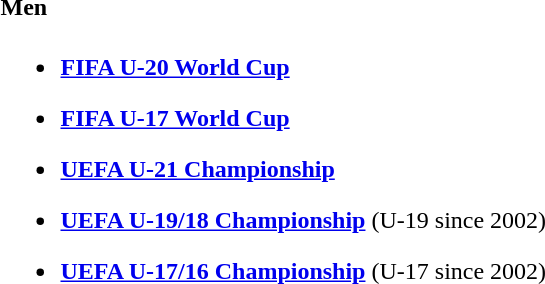<table>
<tr>
<td valign=top><br><h4>Men</h4><ul><li><strong><a href='#'>FIFA U-20 World Cup</a></strong></li></ul><ul><li><strong><a href='#'>FIFA U-17 World Cup</a></strong></li></ul><ul><li><strong><a href='#'>UEFA U-21 Championship</a></strong></li></ul><ul><li><strong><a href='#'>UEFA U-19/18 Championship</a></strong> (U-19 since 2002)</li></ul><ul><li><strong><a href='#'>UEFA U-17/16 Championship</a></strong> (U-17 since 2002)</li></ul></td>
</tr>
</table>
